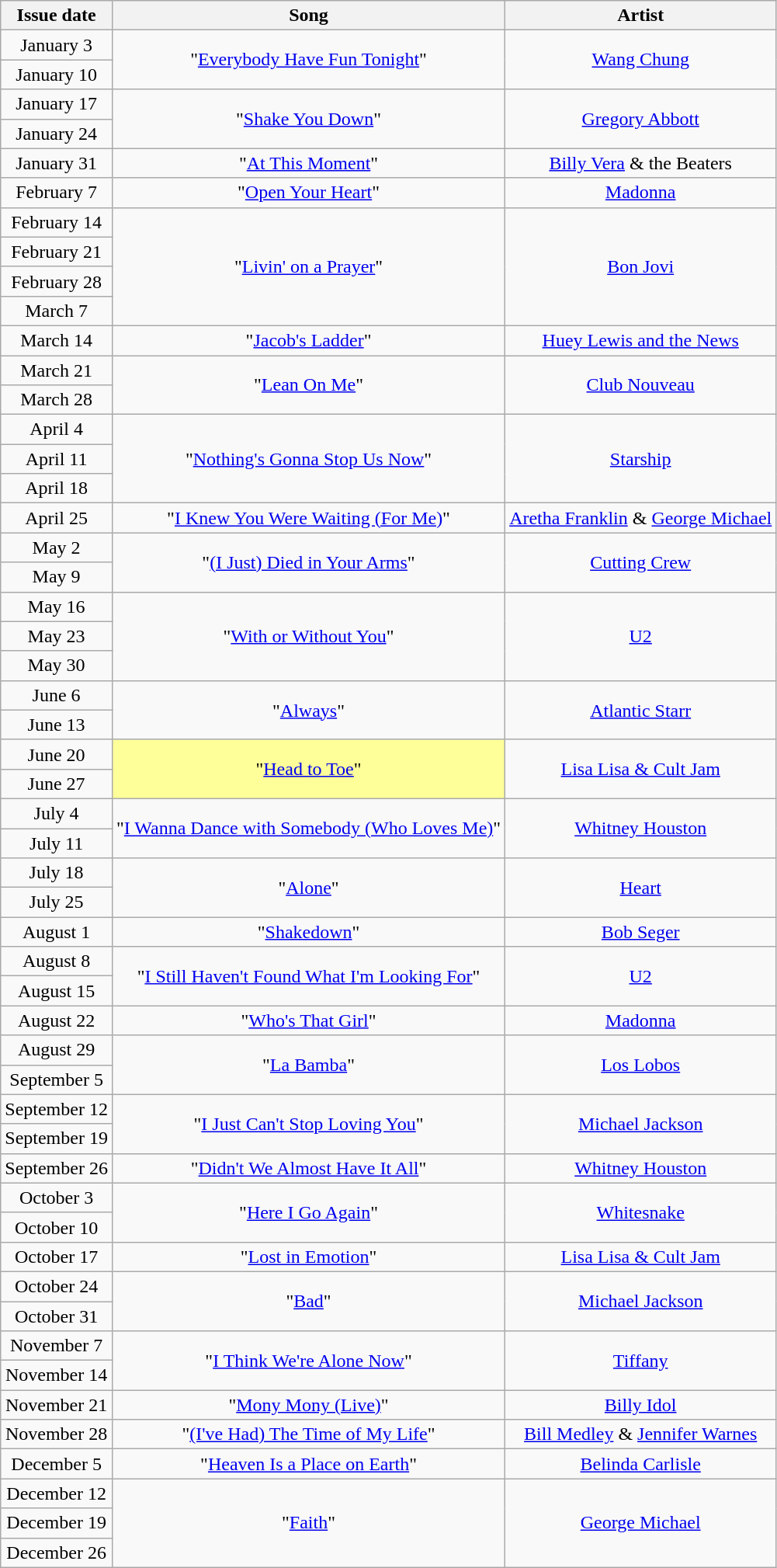<table class="wikitable plainrowheaders" style="text-align: center">
<tr>
<th>Issue date</th>
<th>Song</th>
<th>Artist</th>
</tr>
<tr>
<td>January 3</td>
<td rowspan="2">"<a href='#'>Everybody Have Fun Tonight</a>"</td>
<td rowspan="2"><a href='#'>Wang Chung</a></td>
</tr>
<tr>
<td>January 10</td>
</tr>
<tr>
<td>January 17</td>
<td rowspan="2">"<a href='#'>Shake You Down</a>"</td>
<td rowspan="2"><a href='#'>Gregory Abbott</a></td>
</tr>
<tr>
<td>January 24</td>
</tr>
<tr>
<td>January 31</td>
<td>"<a href='#'>At This Moment</a>"</td>
<td><a href='#'>Billy Vera</a> & the Beaters</td>
</tr>
<tr>
<td>February 7</td>
<td>"<a href='#'>Open Your Heart</a>"</td>
<td><a href='#'>Madonna</a></td>
</tr>
<tr>
<td>February 14</td>
<td rowspan="4">"<a href='#'>Livin' on a Prayer</a>"</td>
<td rowspan="4"><a href='#'>Bon Jovi</a></td>
</tr>
<tr>
<td>February 21</td>
</tr>
<tr>
<td>February 28</td>
</tr>
<tr>
<td>March 7</td>
</tr>
<tr>
<td>March 14</td>
<td>"<a href='#'>Jacob's Ladder</a>"</td>
<td><a href='#'>Huey Lewis and the News</a></td>
</tr>
<tr>
<td>March 21</td>
<td rowspan="2">"<a href='#'>Lean On Me</a>"</td>
<td rowspan="2"><a href='#'>Club Nouveau</a></td>
</tr>
<tr>
<td>March 28</td>
</tr>
<tr>
<td>April 4</td>
<td rowspan="3">"<a href='#'>Nothing's Gonna Stop Us Now</a>"</td>
<td rowspan="3"><a href='#'>Starship</a></td>
</tr>
<tr>
<td>April 11</td>
</tr>
<tr>
<td>April 18</td>
</tr>
<tr>
<td>April 25</td>
<td>"<a href='#'>I Knew You Were Waiting (For Me)</a>"</td>
<td><a href='#'>Aretha Franklin</a> & <a href='#'>George Michael</a></td>
</tr>
<tr>
<td>May 2</td>
<td rowspan="2">"<a href='#'>(I Just) Died in Your Arms</a>"</td>
<td rowspan="2"><a href='#'>Cutting Crew</a></td>
</tr>
<tr>
<td>May 9</td>
</tr>
<tr>
<td>May 16</td>
<td rowspan="3">"<a href='#'>With or Without You</a>"</td>
<td rowspan="3"><a href='#'>U2</a></td>
</tr>
<tr>
<td>May 23</td>
</tr>
<tr>
<td>May 30</td>
</tr>
<tr>
<td>June 6</td>
<td rowspan="2">"<a href='#'>Always</a>"</td>
<td rowspan="2"><a href='#'>Atlantic Starr</a></td>
</tr>
<tr>
<td>June 13</td>
</tr>
<tr>
<td>June 20</td>
<td bgcolor=#FFFF99  rowspan="2">"<a href='#'>Head to Toe</a>" </td>
<td rowspan="2"><a href='#'>Lisa Lisa & Cult Jam</a></td>
</tr>
<tr>
<td>June 27</td>
</tr>
<tr>
<td>July 4</td>
<td rowspan="2">"<a href='#'>I Wanna Dance with Somebody (Who Loves Me)</a>"</td>
<td rowspan="2"><a href='#'>Whitney Houston</a></td>
</tr>
<tr>
<td>July 11</td>
</tr>
<tr>
<td>July 18</td>
<td rowspan="2">"<a href='#'>Alone</a>"</td>
<td rowspan="2"><a href='#'>Heart</a></td>
</tr>
<tr>
<td>July 25</td>
</tr>
<tr>
<td>August 1</td>
<td>"<a href='#'>Shakedown</a>"</td>
<td><a href='#'>Bob Seger</a></td>
</tr>
<tr>
<td>August 8</td>
<td rowspan="2">"<a href='#'>I Still Haven't Found What I'm Looking For</a>"</td>
<td rowspan="2"><a href='#'>U2</a></td>
</tr>
<tr>
<td>August 15</td>
</tr>
<tr>
<td>August 22</td>
<td>"<a href='#'>Who's That Girl</a>"</td>
<td><a href='#'>Madonna</a></td>
</tr>
<tr>
<td>August 29</td>
<td rowspan="2">"<a href='#'>La Bamba</a>"</td>
<td rowspan="2"><a href='#'>Los Lobos</a></td>
</tr>
<tr>
<td>September 5</td>
</tr>
<tr>
<td>September 12</td>
<td rowspan="2">"<a href='#'>I Just Can't Stop Loving You</a>"</td>
<td rowspan="2"><a href='#'>Michael Jackson</a></td>
</tr>
<tr>
<td>September 19</td>
</tr>
<tr>
<td>September 26</td>
<td>"<a href='#'>Didn't We Almost Have It All</a>"</td>
<td><a href='#'>Whitney Houston</a></td>
</tr>
<tr>
<td>October 3</td>
<td rowspan="2">"<a href='#'>Here I Go Again</a>"</td>
<td rowspan="2"><a href='#'>Whitesnake</a></td>
</tr>
<tr>
<td>October 10</td>
</tr>
<tr>
<td>October 17</td>
<td>"<a href='#'>Lost in Emotion</a>"</td>
<td><a href='#'>Lisa Lisa & Cult Jam</a></td>
</tr>
<tr>
<td>October 24</td>
<td rowspan="2">"<a href='#'>Bad</a>"</td>
<td rowspan="2"><a href='#'>Michael Jackson</a></td>
</tr>
<tr>
<td>October 31</td>
</tr>
<tr>
<td>November 7</td>
<td rowspan="2">"<a href='#'>I Think We're Alone Now</a>"</td>
<td rowspan="2"><a href='#'>Tiffany</a></td>
</tr>
<tr>
<td>November 14</td>
</tr>
<tr>
<td>November 21</td>
<td>"<a href='#'>Mony Mony (Live)</a>"</td>
<td><a href='#'>Billy Idol</a></td>
</tr>
<tr>
<td>November 28</td>
<td>"<a href='#'>(I've Had) The Time of My Life</a>"</td>
<td><a href='#'>Bill Medley</a> & <a href='#'>Jennifer Warnes</a></td>
</tr>
<tr>
<td>December 5</td>
<td>"<a href='#'>Heaven Is a Place on Earth</a>"</td>
<td><a href='#'>Belinda Carlisle</a></td>
</tr>
<tr>
<td>December 12</td>
<td rowspan="3">"<a href='#'>Faith</a>"</td>
<td rowspan="3"><a href='#'>George Michael</a></td>
</tr>
<tr>
<td>December 19</td>
</tr>
<tr>
<td>December 26</td>
</tr>
</table>
